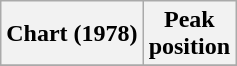<table class="wikitable">
<tr>
<th align="left">Chart (1978)</th>
<th style="text-align:center;">Peak<br>position</th>
</tr>
<tr>
</tr>
</table>
